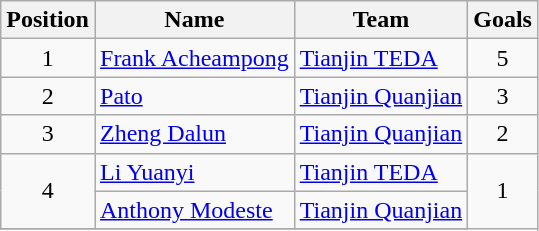<table class="wikitable" style="text-align: center;">
<tr>
<th>Position</th>
<th>Name</th>
<th>Team</th>
<th>Goals</th>
</tr>
<tr>
<td rowspan="1">1</td>
<td align="left"> <a href='#'>Frank Acheampong</a></td>
<td align="left"><a href='#'>Tianjin TEDA</a></td>
<td rowspan="1">5</td>
</tr>
<tr>
<td rowspan="1">2</td>
<td align="left"> <a href='#'>Pato</a></td>
<td align="left"><a href='#'>Tianjin Quanjian</a></td>
<td rowspan="1">3</td>
</tr>
<tr>
<td rowspan="1">3</td>
<td align="left"> <a href='#'>Zheng Dalun</a></td>
<td align="left"><a href='#'>Tianjin Quanjian</a></td>
<td rowspan="1">2</td>
</tr>
<tr>
<td rowspan="2">4</td>
<td align="left"> <a href='#'>Li Yuanyi</a></td>
<td align="left"><a href='#'>Tianjin TEDA</a></td>
<td rowspan="5">1</td>
</tr>
<tr>
<td align="left"> <a href='#'>Anthony Modeste</a></td>
<td align="left"><a href='#'>Tianjin Quanjian</a></td>
</tr>
<tr>
</tr>
</table>
